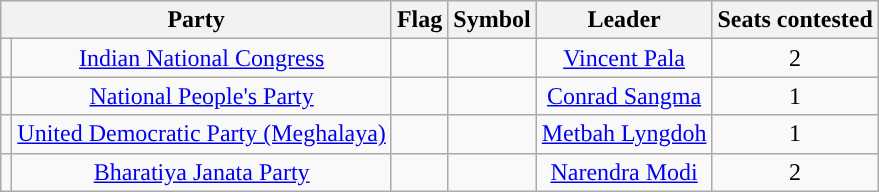<table class="wikitable"  style="text-align:center">
<tr>
<th colspan="2">Party</th>
<th>Flag</th>
<th>Symbol</th>
<th>Leader</th>
<th>Seats contested</th>
</tr>
<tr>
<td style="text-align:center; background:"></td>
<td><a href='#'>Indian National Congress</a></td>
<td></td>
<td></td>
<td><a href='#'>Vincent Pala</a></td>
<td>2</td>
</tr>
<tr>
<td ! style="text-align:center; background:"></td>
<td><a href='#'>National People's Party</a></td>
<td></td>
<td></td>
<td><a href='#'>Conrad Sangma</a></td>
<td>1</td>
</tr>
<tr>
<td style="text-align:center; background:"></td>
<td><a href='#'>United Democratic Party (Meghalaya)</a></td>
<td></td>
<td></td>
<td><a href='#'>Metbah Lyngdoh</a></td>
<td>1</td>
</tr>
<tr>
<td style="text-align:center; background:"></td>
<td><a href='#'>Bharatiya Janata Party</a></td>
<td></td>
<td></td>
<td><a href='#'>Narendra Modi</a></td>
<td>2</td>
</tr>
</table>
